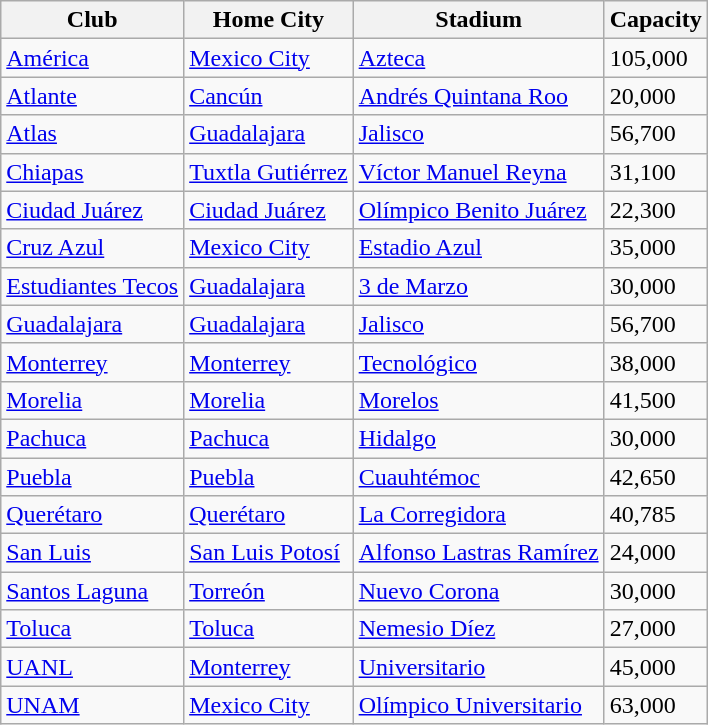<table class="wikitable sortable">
<tr>
<th>Club</th>
<th>Home City</th>
<th>Stadium</th>
<th>Capacity</th>
</tr>
<tr>
<td><a href='#'>América</a></td>
<td><a href='#'>Mexico City</a></td>
<td><a href='#'>Azteca</a></td>
<td>105,000</td>
</tr>
<tr>
<td><a href='#'>Atlante</a></td>
<td><a href='#'>Cancún</a></td>
<td><a href='#'>Andrés Quintana Roo</a></td>
<td>20,000</td>
</tr>
<tr>
<td><a href='#'>Atlas</a></td>
<td><a href='#'>Guadalajara</a></td>
<td><a href='#'>Jalisco</a></td>
<td>56,700</td>
</tr>
<tr>
<td><a href='#'>Chiapas</a></td>
<td><a href='#'>Tuxtla Gutiérrez</a></td>
<td><a href='#'>Víctor Manuel Reyna</a></td>
<td>31,100</td>
</tr>
<tr>
<td><a href='#'>Ciudad Juárez</a></td>
<td><a href='#'>Ciudad Juárez</a></td>
<td><a href='#'>Olímpico Benito Juárez</a></td>
<td>22,300</td>
</tr>
<tr>
<td><a href='#'>Cruz Azul</a></td>
<td><a href='#'>Mexico City</a></td>
<td><a href='#'>Estadio Azul</a></td>
<td>35,000</td>
</tr>
<tr>
<td><a href='#'>Estudiantes Tecos</a></td>
<td><a href='#'>Guadalajara</a></td>
<td><a href='#'>3 de Marzo</a></td>
<td>30,000</td>
</tr>
<tr>
<td><a href='#'>Guadalajara</a></td>
<td><a href='#'>Guadalajara</a></td>
<td><a href='#'>Jalisco</a></td>
<td>56,700</td>
</tr>
<tr>
<td><a href='#'>Monterrey</a></td>
<td><a href='#'>Monterrey</a></td>
<td><a href='#'>Tecnológico</a></td>
<td>38,000</td>
</tr>
<tr>
<td><a href='#'>Morelia</a></td>
<td><a href='#'>Morelia</a></td>
<td><a href='#'>Morelos</a></td>
<td>41,500</td>
</tr>
<tr>
<td><a href='#'>Pachuca</a></td>
<td><a href='#'>Pachuca</a></td>
<td><a href='#'>Hidalgo</a></td>
<td>30,000</td>
</tr>
<tr>
<td><a href='#'>Puebla</a></td>
<td><a href='#'>Puebla</a></td>
<td><a href='#'>Cuauhtémoc</a></td>
<td>42,650</td>
</tr>
<tr>
<td><a href='#'>Querétaro</a></td>
<td><a href='#'>Querétaro</a></td>
<td><a href='#'>La Corregidora</a></td>
<td>40,785</td>
</tr>
<tr>
<td><a href='#'>San Luis</a></td>
<td><a href='#'>San Luis Potosí</a></td>
<td><a href='#'>Alfonso Lastras Ramírez</a></td>
<td>24,000</td>
</tr>
<tr>
<td><a href='#'>Santos Laguna</a></td>
<td><a href='#'>Torreón</a></td>
<td><a href='#'>Nuevo Corona</a></td>
<td>30,000</td>
</tr>
<tr>
<td><a href='#'>Toluca</a></td>
<td><a href='#'>Toluca</a></td>
<td><a href='#'>Nemesio Díez</a></td>
<td>27,000</td>
</tr>
<tr>
<td><a href='#'>UANL</a></td>
<td><a href='#'>Monterrey</a></td>
<td><a href='#'>Universitario</a></td>
<td>45,000</td>
</tr>
<tr>
<td><a href='#'>UNAM</a></td>
<td><a href='#'>Mexico City</a></td>
<td><a href='#'>Olímpico Universitario</a></td>
<td>63,000</td>
</tr>
</table>
